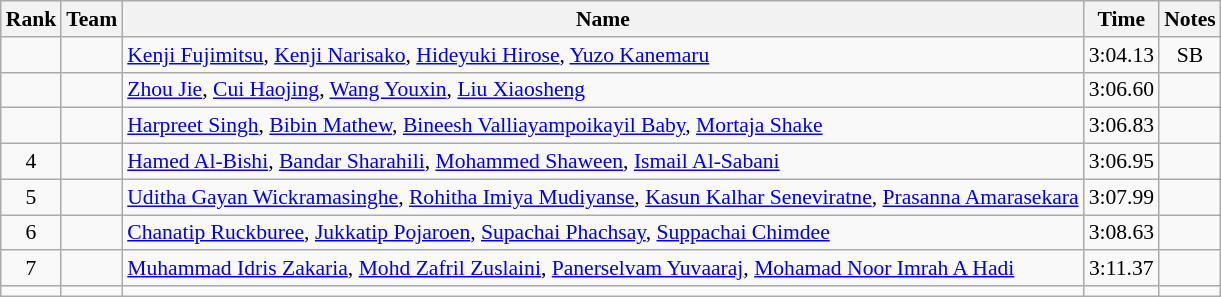<table class="wikitable sortable" style="text-align:center;font-size:90%">
<tr>
<th>Rank</th>
<th>Team</th>
<th>Name</th>
<th>Time</th>
<th>Notes</th>
</tr>
<tr>
<td></td>
<td align=left></td>
<td align=left><a href='#'>Kenji Fujimitsu</a>, <a href='#'>Kenji Narisako</a>, <a href='#'>Hideyuki Hirose</a>, <a href='#'>Yuzo Kanemaru</a></td>
<td>3:04.13</td>
<td>SB</td>
</tr>
<tr>
<td></td>
<td align=left></td>
<td align=left><a href='#'>Zhou Jie</a>, <a href='#'>Cui Haojing</a>, <a href='#'>Wang Youxin</a>, <a href='#'>Liu Xiaosheng</a></td>
<td>3:06.60</td>
<td></td>
</tr>
<tr>
<td></td>
<td align=left></td>
<td align=left><a href='#'>Harpreet Singh</a>, <a href='#'>Bibin Mathew</a>, <a href='#'>Bineesh Valliayampoikayil Baby</a>, <a href='#'>Mortaja Shake</a></td>
<td>3:06.83</td>
<td></td>
</tr>
<tr>
<td>4</td>
<td align=left></td>
<td align=left><a href='#'>Hamed Al-Bishi</a>, <a href='#'>Bandar Sharahili</a>, <a href='#'>Mohammed Shaween</a>, <a href='#'>Ismail Al-Sabani</a></td>
<td>3:06.95</td>
<td></td>
</tr>
<tr>
<td>5</td>
<td align=left></td>
<td align=left><a href='#'>Uditha Gayan Wickramasinghe</a>, <a href='#'>Rohitha Imiya Mudiyanse</a>, <a href='#'>Kasun Kalhar Seneviratne</a>, <a href='#'>Prasanna Amarasekara</a></td>
<td>3:07.99</td>
<td></td>
</tr>
<tr>
<td>6</td>
<td align=left></td>
<td align=left><a href='#'>Chanatip Ruckburee</a>, <a href='#'>Jukkatip Pojaroen</a>, <a href='#'>Supachai Phachsay</a>, <a href='#'>Suppachai Chimdee</a></td>
<td>3:08.63</td>
<td></td>
</tr>
<tr>
<td>7</td>
<td align=left></td>
<td align=left><a href='#'>Muhammad Idris Zakaria</a>, <a href='#'>Mohd Zafril Zuslaini</a>, <a href='#'>Panerselvam Yuvaaraj</a>, <a href='#'>Mohamad Noor Imrah A Hadi</a></td>
<td>3:11.37</td>
<td></td>
</tr>
<tr>
<td></td>
<td align=left></td>
<td align=left></td>
<td></td>
<td></td>
</tr>
</table>
